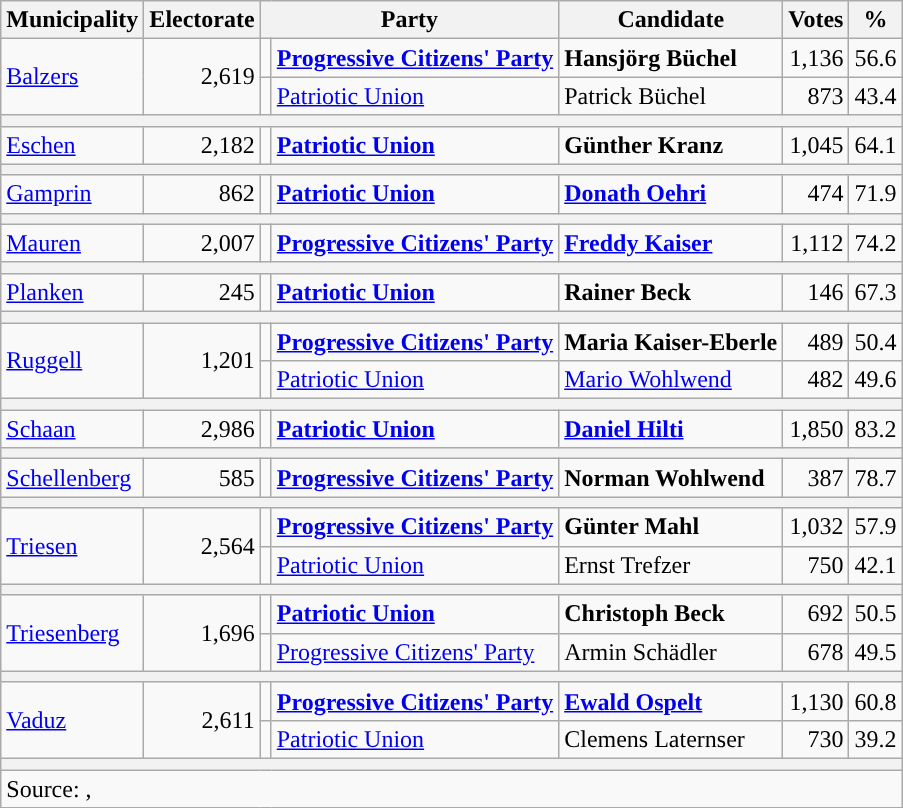<table class="wikitable" style="text-align:right">
<tr>
<th>Municipality</th>
<th>Electorate</th>
<th colspan="2">Party</th>
<th>Candidate</th>
<th>Votes</th>
<th>%</th>
</tr>
<tr>
<td rowspan="2" align=left><a href='#'>Balzers</a></td>
<td rowspan="2">2,619</td>
<td></td>
<td align="left"><strong><a href='#'>Progressive Citizens' Party</a></strong></td>
<td align="left"><strong>Hansjörg Büchel</strong></td>
<td>1,136</td>
<td>56.6</td>
</tr>
<tr>
<td style="color:inherit;background:"></td>
<td align="left"><a href='#'>Patriotic Union</a></td>
<td align="left">Patrick Büchel</td>
<td>873</td>
<td>43.4</td>
</tr>
<tr>
<th colspan="7"></th>
</tr>
<tr>
<td align="left"><a href='#'>Eschen</a></td>
<td>2,182</td>
<td style="color:inherit;background:"></td>
<td align="left"><a href='#'><strong>Patriotic Union</strong></a></td>
<td align="left"><strong>Günther Kranz</strong></td>
<td>1,045</td>
<td>64.1</td>
</tr>
<tr>
<th colspan="7"></th>
</tr>
<tr>
<td align="left"><a href='#'>Gamprin</a></td>
<td>862</td>
<td style="color:inherit;background:"></td>
<td align="left"><a href='#'><strong>Patriotic Union</strong></a></td>
<td align="left"><strong><a href='#'>Donath Oehri</a></strong></td>
<td>474</td>
<td>71.9</td>
</tr>
<tr>
<th colspan="7"></th>
</tr>
<tr>
<td align="left"><a href='#'>Mauren</a></td>
<td>2,007</td>
<td style="color:inherit;background:"></td>
<td align="left"><strong><a href='#'>Progressive Citizens' Party</a></strong></td>
<td align="left"><strong><a href='#'>Freddy Kaiser</a></strong></td>
<td>1,112</td>
<td>74.2</td>
</tr>
<tr>
<th colspan="7"></th>
</tr>
<tr>
<td align="left"><a href='#'>Planken</a></td>
<td>245</td>
<td style="color:inherit;background:"></td>
<td align="left"><a href='#'><strong>Patriotic Union</strong></a></td>
<td align="left"><strong>Rainer Beck</strong></td>
<td>146</td>
<td>67.3</td>
</tr>
<tr>
<th colspan="7"></th>
</tr>
<tr>
<td rowspan="2" align="left"><a href='#'>Ruggell</a></td>
<td rowspan="2">1,201</td>
<td style="color:inherit;background:"></td>
<td align="left"><strong><a href='#'>Progressive Citizens' Party</a></strong></td>
<td align="left"><strong>Maria Kaiser-Eberle</strong></td>
<td>489</td>
<td>50.4</td>
</tr>
<tr>
<td style="color:inherit;background:"></td>
<td align=left><a href='#'>Patriotic Union</a></td>
<td align=left><a href='#'>Mario Wohlwend</a></td>
<td>482</td>
<td>49.6</td>
</tr>
<tr>
<th colspan="7"></th>
</tr>
<tr>
<td align="left"><a href='#'>Schaan</a></td>
<td>2,986</td>
<td style="color:inherit;background:"></td>
<td align="left"><a href='#'><strong>Patriotic Union</strong></a></td>
<td align="left"><strong><a href='#'>Daniel Hilti</a></strong></td>
<td>1,850</td>
<td>83.2</td>
</tr>
<tr>
<th colspan="7"></th>
</tr>
<tr>
<td align="left"><a href='#'>Schellenberg</a></td>
<td>585</td>
<td style="color:inherit;background:"></td>
<td align="left"><strong><a href='#'>Progressive Citizens' Party</a></strong></td>
<td align="left"><strong>Norman Wohlwend</strong></td>
<td>387</td>
<td>78.7</td>
</tr>
<tr>
<th colspan="7"></th>
</tr>
<tr>
<td rowspan="2" align="left"><a href='#'>Triesen</a></td>
<td rowspan="2">2,564</td>
<td style="color:inherit;background:"></td>
<td align="left"><strong><a href='#'>Progressive Citizens' Party</a></strong></td>
<td align="left"><strong>Günter Mahl</strong></td>
<td>1,032</td>
<td>57.9</td>
</tr>
<tr>
<td style="color:inherit;background:"></td>
<td align="left"><a href='#'>Patriotic Union</a></td>
<td align="left">Ernst Trefzer</td>
<td>750</td>
<td>42.1</td>
</tr>
<tr>
<th colspan="7"></th>
</tr>
<tr>
<td rowspan="2" align="left"><a href='#'>Triesenberg</a></td>
<td rowspan="2">1,696</td>
<td style="color:inherit;background:"></td>
<td align="left"><a href='#'><strong>Patriotic Union</strong></a></td>
<td align="left"><strong>Christoph Beck</strong></td>
<td>692</td>
<td>50.5</td>
</tr>
<tr>
<td style="color:inherit;background:"></td>
<td align="left"><a href='#'>Progressive Citizens' Party</a></td>
<td align="left">Armin Schädler</td>
<td>678</td>
<td>49.5</td>
</tr>
<tr>
<th colspan="7"></th>
</tr>
<tr>
<td rowspan="2" align="left"><a href='#'>Vaduz</a></td>
<td rowspan="2">2,611</td>
<td style="color:inherit;background:"></td>
<td align="left"><strong><a href='#'>Progressive Citizens' Party</a></strong></td>
<td align="left"><strong><a href='#'>Ewald Ospelt</a></strong></td>
<td>1,130</td>
<td>60.8</td>
</tr>
<tr>
<td style="color:inherit;background:"></td>
<td align="left"><a href='#'>Patriotic Union</a></td>
<td align="left">Clemens Laternser</td>
<td>730</td>
<td>39.2</td>
</tr>
<tr>
<th colspan="7"></th>
</tr>
<tr>
<td colspan="7" align="left">Source: , </td>
</tr>
</table>
